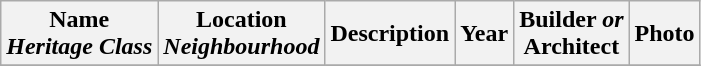<table class="wikitable sortable">
<tr>
<th>Name<br><em>Heritage Class</em></th>
<th>Location<br><em>Neighbourhood</em></th>
<th>Description</th>
<th>Year</th>
<th>Builder <em>or</em><br>Architect </th>
<th>Photo</th>
</tr>
<tr>
</tr>
</table>
